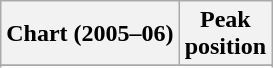<table class="wikitable sortable">
<tr>
<th>Chart (2005–06)</th>
<th>Peak<br>position</th>
</tr>
<tr>
</tr>
<tr>
</tr>
<tr>
</tr>
<tr>
</tr>
<tr>
</tr>
<tr>
</tr>
<tr>
</tr>
<tr>
</tr>
<tr>
</tr>
<tr>
</tr>
</table>
